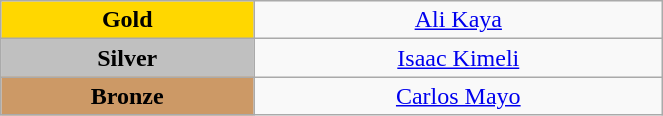<table class="wikitable" style="text-align:center; " width="35%">
<tr>
<td bgcolor="gold"><strong>Gold</strong></td>
<td><a href='#'>Ali Kaya</a><br>  <small><em></em></small></td>
</tr>
<tr>
<td bgcolor="silver"><strong>Silver</strong></td>
<td><a href='#'>Isaac Kimeli</a><br>  <small><em></em></small></td>
</tr>
<tr>
<td bgcolor="CC9966"><strong>Bronze</strong></td>
<td><a href='#'>Carlos Mayo</a><br>  <small><em></em></small></td>
</tr>
</table>
